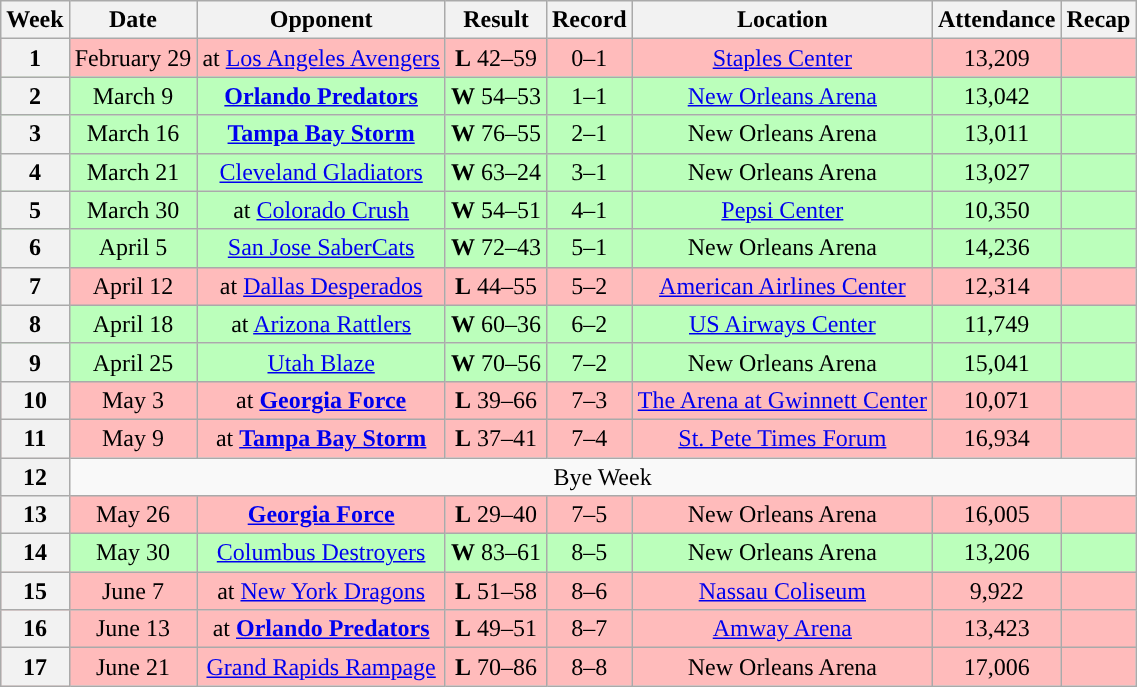<table class="wikitable" style="text-align:center">
<tr>
<th>Week</th>
<th>Date</th>
<th>Opponent</th>
<th>Result</th>
<th>Record</th>
<th>Location</th>
<th>Attendance</th>
<th>Recap</th>
</tr>
<tr bgcolor="#ffbbbb">
<th>1</th>
<td>February 29</td>
<td>at <a href='#'>Los Angeles Avengers</a></td>
<td><strong>L</strong> 42–59</td>
<td>0–1</td>
<td><a href='#'>Staples Center</a></td>
<td>13,209</td>
<td></td>
</tr>
<tr bgcolor="#bbffbb">
<th>2</th>
<td>March 9</td>
<td><strong><a href='#'>Orlando Predators</a></strong></td>
<td><strong>W</strong> 54–53</td>
<td>1–1</td>
<td><a href='#'>New Orleans Arena</a></td>
<td>13,042</td>
<td></td>
</tr>
<tr bgcolor="#bbffbb">
<th>3</th>
<td>March 16</td>
<td><strong><a href='#'>Tampa Bay Storm</a></strong></td>
<td><strong>W</strong> 76–55</td>
<td>2–1</td>
<td>New Orleans Arena</td>
<td>13,011</td>
<td></td>
</tr>
<tr bgcolor="#bbffbb">
<th>4</th>
<td>March 21</td>
<td><a href='#'>Cleveland Gladiators</a></td>
<td><strong>W</strong> 63–24</td>
<td>3–1</td>
<td>New Orleans Arena</td>
<td>13,027</td>
<td></td>
</tr>
<tr bgcolor="#bbffbb">
<th>5</th>
<td>March 30</td>
<td>at <a href='#'>Colorado Crush</a></td>
<td><strong>W</strong> 54–51</td>
<td>4–1</td>
<td><a href='#'>Pepsi Center</a></td>
<td>10,350</td>
<td></td>
</tr>
<tr bgcolor="#bbffbb">
<th>6</th>
<td>April 5</td>
<td><a href='#'>San Jose SaberCats</a></td>
<td><strong>W</strong> 72–43</td>
<td>5–1</td>
<td>New Orleans Arena</td>
<td>14,236</td>
<td></td>
</tr>
<tr bgcolor="#ffbbbb">
<th>7</th>
<td>April 12</td>
<td>at <a href='#'>Dallas Desperados</a></td>
<td><strong>L</strong> 44–55</td>
<td>5–2</td>
<td><a href='#'>American Airlines Center</a></td>
<td>12,314</td>
<td></td>
</tr>
<tr bgcolor="#bbffbb">
<th>8</th>
<td>April 18</td>
<td>at <a href='#'>Arizona Rattlers</a></td>
<td><strong>W</strong> 60–36</td>
<td>6–2</td>
<td><a href='#'>US Airways Center</a></td>
<td>11,749</td>
<td></td>
</tr>
<tr bgcolor="#bbffbb">
<th>9</th>
<td>April 25</td>
<td><a href='#'>Utah Blaze</a></td>
<td><strong>W</strong> 70–56</td>
<td>7–2</td>
<td>New Orleans Arena</td>
<td>15,041</td>
<td></td>
</tr>
<tr bgcolor="#ffbbbb">
<th>10</th>
<td>May 3</td>
<td>at <strong><a href='#'>Georgia Force</a></strong></td>
<td><strong>L</strong> 39–66</td>
<td>7–3</td>
<td><a href='#'>The Arena at Gwinnett Center</a></td>
<td>10,071</td>
<td></td>
</tr>
<tr bgcolor="#ffbbbb">
<th>11</th>
<td>May 9</td>
<td>at <strong><a href='#'>Tampa Bay Storm</a></strong></td>
<td><strong>L</strong> 37–41</td>
<td>7–4</td>
<td><a href='#'>St. Pete Times Forum</a></td>
<td>16,934</td>
<td></td>
</tr>
<tr>
<th>12</th>
<td colspan=7>Bye Week</td>
</tr>
<tr bgcolor="#ffbbbb">
<th>13</th>
<td>May 26</td>
<td><strong><a href='#'>Georgia Force</a></strong></td>
<td><strong>L</strong> 29–40</td>
<td>7–5</td>
<td>New Orleans Arena</td>
<td>16,005</td>
<td></td>
</tr>
<tr bgcolor="#bbffbb">
<th>14</th>
<td>May 30</td>
<td><a href='#'>Columbus Destroyers</a></td>
<td><strong>W</strong> 83–61</td>
<td>8–5</td>
<td>New Orleans Arena</td>
<td>13,206</td>
<td></td>
</tr>
<tr bgcolor="#ffbbbb">
<th>15</th>
<td>June 7</td>
<td>at <a href='#'>New York Dragons</a></td>
<td><strong>L</strong> 51–58</td>
<td>8–6</td>
<td><a href='#'>Nassau Coliseum</a></td>
<td>9,922</td>
<td></td>
</tr>
<tr bgcolor="#ffbbbb">
<th>16</th>
<td>June 13</td>
<td>at <strong><a href='#'>Orlando Predators</a></strong></td>
<td><strong>L</strong> 49–51</td>
<td>8–7</td>
<td><a href='#'>Amway Arena</a></td>
<td>13,423</td>
<td></td>
</tr>
<tr bgcolor="#ffbbbb">
<th>17</th>
<td>June 21</td>
<td><a href='#'>Grand Rapids Rampage</a></td>
<td><strong>L</strong> 70–86</td>
<td>8–8</td>
<td>New Orleans Arena</td>
<td>17,006</td>
<td></td>
</tr>
</table>
